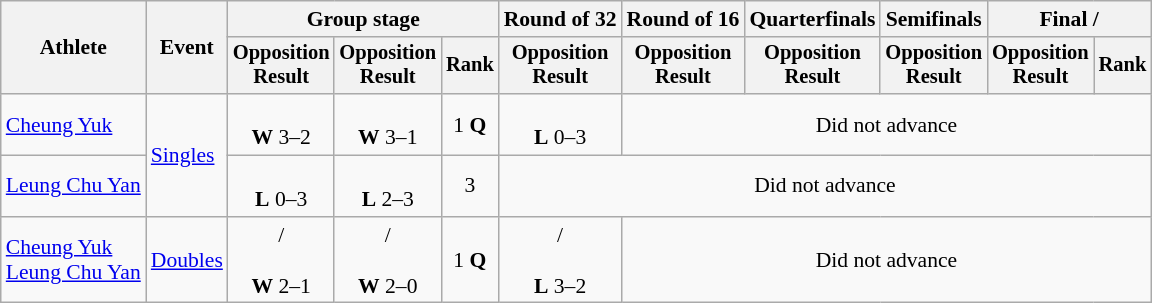<table class="wikitable" style="font-size:90%">
<tr>
<th rowspan="2">Athlete</th>
<th rowspan="2">Event</th>
<th colspan="3">Group stage</th>
<th>Round of 32</th>
<th>Round of 16</th>
<th>Quarterfinals</th>
<th>Semifinals</th>
<th colspan=2>Final / </th>
</tr>
<tr style="font-size:95%">
<th>Opposition<br>Result</th>
<th>Opposition<br>Result</th>
<th>Rank</th>
<th>Opposition<br>Result</th>
<th>Opposition<br>Result</th>
<th>Opposition<br>Result</th>
<th>Opposition<br>Result</th>
<th>Opposition<br>Result</th>
<th>Rank</th>
</tr>
<tr>
<td align=left><a href='#'>Cheung Yuk</a></td>
<td align=left rowspan=2><a href='#'>Singles</a></td>
<td align=center><br><strong>W</strong> 3–2</td>
<td align=center><br><strong>W</strong> 3–1</td>
<td align=center>1 <strong>Q</strong></td>
<td align=center><br><strong>L</strong> 0–3</td>
<td align=center colspan=5>Did not advance</td>
</tr>
<tr>
<td align=left><a href='#'>Leung Chu Yan</a></td>
<td align=center><br><strong>L</strong> 0–3</td>
<td align=center><br><strong>L</strong> 2–3</td>
<td align=center>3</td>
<td align=center colspan=6>Did not advance</td>
</tr>
<tr>
<td align=left><a href='#'>Cheung Yuk</a><br> <a href='#'>Leung Chu Yan</a></td>
<td align=left><a href='#'>Doubles</a></td>
<td align=center> /<br> <br><strong>W</strong> 2–1</td>
<td align=center> /<br> <br><strong>W</strong> 2–0</td>
<td align=center>1 <strong>Q</strong></td>
<td align=center> /<br> <br><strong>L</strong> 3–2</td>
<td align=center colspan=5>Did not advance</td>
</tr>
</table>
